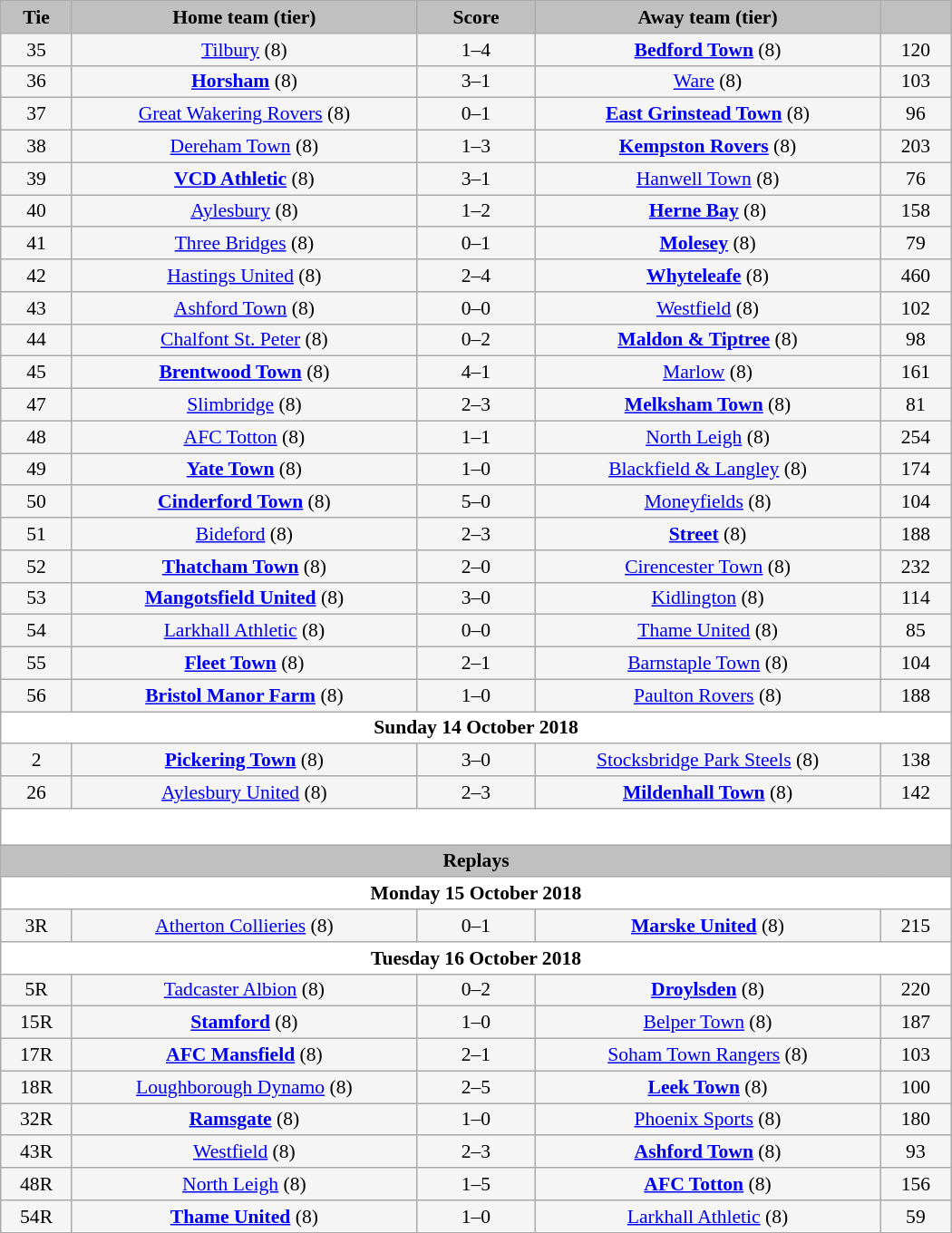<table class="wikitable" style="width: 700px; background:WhiteSmoke; text-align:center; font-size:90%">
<tr>
<td scope="col" style="width:  7.50%; background:silver;"><strong>Tie</strong></td>
<td scope="col" style="width: 36.25%; background:silver;"><strong>Home team (tier)</strong></td>
<td scope="col" style="width: 12.50%; background:silver;"><strong>Score</strong></td>
<td scope="col" style="width: 36.25%; background:silver;"><strong>Away team (tier)</strong></td>
<td scope="col" style="width:  7.50%; background:silver;"><strong></strong></td>
</tr>
<tr>
<td>35</td>
<td><a href='#'>Tilbury</a> (8)</td>
<td>1–4</td>
<td><strong><a href='#'>Bedford Town</a></strong> (8)</td>
<td>120</td>
</tr>
<tr>
<td>36</td>
<td><strong><a href='#'>Horsham</a></strong> (8)</td>
<td>3–1</td>
<td><a href='#'>Ware</a> (8)</td>
<td>103</td>
</tr>
<tr>
<td>37</td>
<td><a href='#'>Great Wakering Rovers</a> (8)</td>
<td>0–1</td>
<td><strong><a href='#'>East Grinstead Town</a></strong> (8)</td>
<td>96</td>
</tr>
<tr>
<td>38</td>
<td><a href='#'>Dereham Town</a> (8)</td>
<td>1–3</td>
<td><strong><a href='#'>Kempston Rovers</a></strong> (8)</td>
<td>203</td>
</tr>
<tr>
<td>39</td>
<td><strong><a href='#'>VCD Athletic</a></strong> (8)</td>
<td>3–1</td>
<td><a href='#'>Hanwell Town</a> (8)</td>
<td>76</td>
</tr>
<tr>
<td>40</td>
<td><a href='#'>Aylesbury</a> (8)</td>
<td>1–2</td>
<td><strong><a href='#'>Herne Bay</a></strong> (8)</td>
<td>158</td>
</tr>
<tr>
<td>41</td>
<td><a href='#'>Three Bridges</a> (8)</td>
<td>0–1</td>
<td><strong><a href='#'>Molesey</a></strong> (8)</td>
<td>79</td>
</tr>
<tr>
<td>42</td>
<td><a href='#'>Hastings United</a> (8)</td>
<td>2–4</td>
<td><strong><a href='#'>Whyteleafe</a></strong> (8)</td>
<td>460</td>
</tr>
<tr>
<td>43</td>
<td><a href='#'>Ashford Town</a> (8)</td>
<td>0–0</td>
<td><a href='#'>Westfield</a> (8)</td>
<td>102</td>
</tr>
<tr>
<td>44</td>
<td><a href='#'>Chalfont St. Peter</a> (8)</td>
<td>0–2</td>
<td><strong><a href='#'>Maldon & Tiptree</a></strong> (8)</td>
<td>98</td>
</tr>
<tr>
<td>45</td>
<td><strong><a href='#'>Brentwood Town</a></strong> (8)</td>
<td>4–1</td>
<td><a href='#'>Marlow</a> (8)</td>
<td>161</td>
</tr>
<tr>
<td>47</td>
<td><a href='#'>Slimbridge</a> (8)</td>
<td>2–3</td>
<td><strong><a href='#'>Melksham Town</a></strong> (8)</td>
<td>81</td>
</tr>
<tr>
<td>48</td>
<td><a href='#'>AFC Totton</a> (8)</td>
<td>1–1</td>
<td><a href='#'>North Leigh</a> (8)</td>
<td>254</td>
</tr>
<tr>
<td>49</td>
<td><strong><a href='#'>Yate Town</a></strong> (8)</td>
<td>1–0</td>
<td><a href='#'>Blackfield & Langley</a> (8)</td>
<td>174</td>
</tr>
<tr>
<td>50</td>
<td><strong><a href='#'>Cinderford Town</a></strong> (8)</td>
<td>5–0</td>
<td><a href='#'>Moneyfields</a> (8)</td>
<td>104</td>
</tr>
<tr>
<td>51</td>
<td><a href='#'>Bideford</a> (8)</td>
<td>2–3</td>
<td><strong><a href='#'>Street</a></strong> (8)</td>
<td>188</td>
</tr>
<tr>
<td>52</td>
<td><strong><a href='#'>Thatcham Town</a></strong> (8)</td>
<td>2–0</td>
<td><a href='#'>Cirencester Town</a> (8)</td>
<td>232</td>
</tr>
<tr>
<td>53</td>
<td><strong><a href='#'>Mangotsfield United</a></strong> (8)</td>
<td>3–0</td>
<td><a href='#'>Kidlington</a> (8)</td>
<td>114</td>
</tr>
<tr>
<td>54</td>
<td><a href='#'>Larkhall Athletic</a> (8)</td>
<td>0–0</td>
<td><a href='#'>Thame United</a> (8)</td>
<td>85</td>
</tr>
<tr>
<td>55</td>
<td><strong><a href='#'>Fleet Town</a></strong> (8)</td>
<td>2–1</td>
<td><a href='#'>Barnstaple Town</a> (8)</td>
<td>104</td>
</tr>
<tr>
<td>56</td>
<td><strong><a href='#'>Bristol Manor Farm</a></strong> (8)</td>
<td>1–0</td>
<td><a href='#'>Paulton Rovers</a> (8)</td>
<td>188</td>
</tr>
<tr>
<td colspan="5" style= background:White><strong>Sunday 14 October 2018</strong></td>
</tr>
<tr>
<td>2</td>
<td><strong><a href='#'>Pickering Town</a></strong> (8)</td>
<td>3–0</td>
<td><a href='#'>Stocksbridge Park Steels</a> (8)</td>
<td>138</td>
</tr>
<tr>
<td>26</td>
<td><a href='#'>Aylesbury United</a> (8)</td>
<td>2–3</td>
<td><strong><a href='#'>Mildenhall Town</a></strong> (8)</td>
<td>142</td>
</tr>
<tr>
<td colspan="5" style="height: 20px; background:White;"></td>
</tr>
<tr>
<td colspan="5" style= background:Silver><strong>Replays</strong></td>
</tr>
<tr>
<td colspan="5" style= background:White><strong>Monday 15 October 2018</strong></td>
</tr>
<tr>
<td>3R</td>
<td><a href='#'>Atherton Collieries</a> (8)</td>
<td>0–1</td>
<td><strong><a href='#'>Marske United</a></strong> (8)</td>
<td>215</td>
</tr>
<tr>
<td colspan="5" style= background:White><strong>Tuesday 16 October 2018</strong></td>
</tr>
<tr>
<td>5R</td>
<td><a href='#'>Tadcaster Albion</a> (8)</td>
<td>0–2</td>
<td><strong><a href='#'>Droylsden</a></strong> (8)</td>
<td>220</td>
</tr>
<tr>
<td>15R</td>
<td><strong><a href='#'>Stamford</a></strong> (8)</td>
<td>1–0</td>
<td><a href='#'>Belper Town</a> (8)</td>
<td>187</td>
</tr>
<tr>
<td>17R</td>
<td><strong><a href='#'>AFC Mansfield</a></strong> (8)</td>
<td>2–1</td>
<td><a href='#'>Soham Town Rangers</a> (8)</td>
<td>103</td>
</tr>
<tr>
<td>18R</td>
<td><a href='#'>Loughborough Dynamo</a> (8)</td>
<td>2–5</td>
<td><strong><a href='#'>Leek Town</a></strong> (8)</td>
<td>100</td>
</tr>
<tr>
<td>32R</td>
<td><strong><a href='#'>Ramsgate</a></strong> (8)</td>
<td>1–0</td>
<td><a href='#'>Phoenix Sports</a> (8)</td>
<td>180</td>
</tr>
<tr>
<td>43R</td>
<td><a href='#'>Westfield</a> (8)</td>
<td>2–3</td>
<td><strong><a href='#'>Ashford Town</a></strong> (8)</td>
<td>93</td>
</tr>
<tr>
<td>48R</td>
<td><a href='#'>North Leigh</a> (8)</td>
<td>1–5</td>
<td><strong><a href='#'>AFC Totton</a></strong> (8)</td>
<td>156</td>
</tr>
<tr>
<td>54R</td>
<td><strong><a href='#'>Thame United</a></strong> (8)</td>
<td>1–0</td>
<td><a href='#'>Larkhall Athletic</a> (8)</td>
<td>59</td>
</tr>
<tr>
</tr>
</table>
